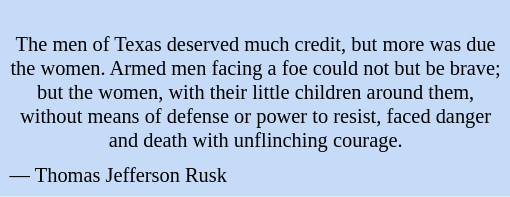<table class="toccolours" style="float: right; margin-left: 2em; margin-right: 1em; font-size: 85%; background:#c6dbf7; color:black; width:25em; max-width: 30%;" cellspacing="5">
<tr>
<td style="text-align: center;"><br>The men of Texas deserved much credit, but more was due the women. Armed men facing a foe could not but be brave; but the women, with their little children around them, without means of defense or power to resist, faced danger and death with unflinching courage.</td>
</tr>
<tr>
<td style="text-align: left;">— Thomas Jefferson Rusk</td>
</tr>
</table>
